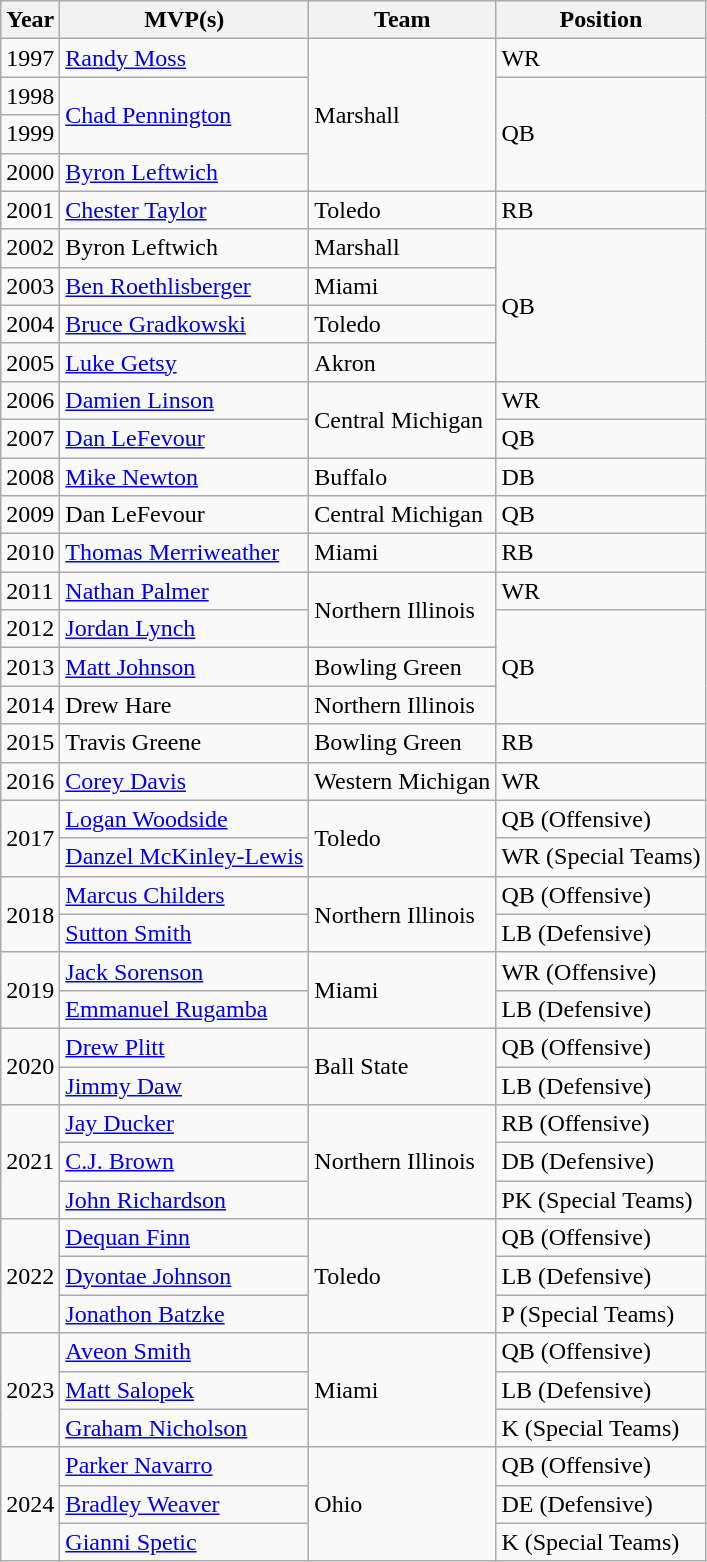<table class="wikitable">
<tr>
<th>Year</th>
<th>MVP(s)</th>
<th>Team</th>
<th>Position</th>
</tr>
<tr>
<td>1997</td>
<td><a href='#'>Randy Moss</a></td>
<td rowspan="4">Marshall</td>
<td>WR</td>
</tr>
<tr>
<td>1998</td>
<td rowspan="2"><a href='#'>Chad Pennington</a></td>
<td rowspan="3">QB</td>
</tr>
<tr>
<td>1999</td>
</tr>
<tr>
<td>2000</td>
<td><a href='#'>Byron Leftwich</a></td>
</tr>
<tr>
<td>2001</td>
<td><a href='#'>Chester Taylor</a></td>
<td>Toledo</td>
<td>RB</td>
</tr>
<tr>
<td>2002</td>
<td>Byron Leftwich</td>
<td>Marshall</td>
<td rowspan="4">QB</td>
</tr>
<tr>
<td>2003</td>
<td><a href='#'>Ben Roethlisberger</a></td>
<td>Miami</td>
</tr>
<tr>
<td>2004</td>
<td><a href='#'>Bruce Gradkowski</a></td>
<td>Toledo</td>
</tr>
<tr>
<td>2005</td>
<td><a href='#'>Luke Getsy</a></td>
<td>Akron</td>
</tr>
<tr>
<td>2006</td>
<td><a href='#'>Damien Linson</a></td>
<td rowspan="2">Central Michigan</td>
<td>WR</td>
</tr>
<tr>
<td>2007</td>
<td><a href='#'>Dan LeFevour</a></td>
<td>QB</td>
</tr>
<tr>
<td>2008</td>
<td><a href='#'>Mike Newton</a></td>
<td>Buffalo</td>
<td>DB</td>
</tr>
<tr>
<td>2009</td>
<td>Dan LeFevour</td>
<td>Central Michigan</td>
<td>QB</td>
</tr>
<tr>
<td>2010</td>
<td><a href='#'>Thomas Merriweather</a></td>
<td>Miami</td>
<td>RB</td>
</tr>
<tr>
<td>2011</td>
<td><a href='#'>Nathan Palmer</a></td>
<td rowspan="2">Northern Illinois</td>
<td>WR</td>
</tr>
<tr>
<td>2012</td>
<td><a href='#'>Jordan Lynch</a></td>
<td rowspan="3">QB</td>
</tr>
<tr>
<td>2013</td>
<td><a href='#'>Matt Johnson</a></td>
<td>Bowling Green</td>
</tr>
<tr>
<td>2014</td>
<td>Drew Hare</td>
<td>Northern Illinois</td>
</tr>
<tr>
<td>2015</td>
<td>Travis Greene</td>
<td>Bowling Green</td>
<td>RB</td>
</tr>
<tr>
<td>2016</td>
<td><a href='#'>Corey Davis</a></td>
<td>Western Michigan</td>
<td>WR</td>
</tr>
<tr>
<td rowspan=2>2017</td>
<td><a href='#'>Logan Woodside</a></td>
<td rowspan="2">Toledo</td>
<td>QB (Offensive)</td>
</tr>
<tr>
<td><a href='#'>Danzel McKinley-Lewis</a></td>
<td>WR (Special Teams)</td>
</tr>
<tr>
<td rowspan=2>2018</td>
<td><a href='#'>Marcus Childers</a></td>
<td rowspan="2">Northern Illinois</td>
<td>QB (Offensive)</td>
</tr>
<tr>
<td><a href='#'>Sutton Smith</a></td>
<td>LB (Defensive)</td>
</tr>
<tr>
<td rowspan=2>2019</td>
<td><a href='#'>Jack Sorenson</a></td>
<td rowspan="2">Miami</td>
<td>WR (Offensive)</td>
</tr>
<tr>
<td><a href='#'>Emmanuel Rugamba</a></td>
<td>LB (Defensive)</td>
</tr>
<tr>
<td rowspan=2>2020</td>
<td><a href='#'>Drew Plitt</a></td>
<td rowspan="2">Ball State</td>
<td>QB (Offensive)</td>
</tr>
<tr>
<td><a href='#'>Jimmy Daw</a></td>
<td>LB (Defensive)</td>
</tr>
<tr>
<td rowspan=3>2021</td>
<td><a href='#'>Jay Ducker</a></td>
<td rowspan="3">Northern Illinois</td>
<td>RB (Offensive)</td>
</tr>
<tr>
<td><a href='#'>C.J. Brown</a></td>
<td>DB (Defensive)</td>
</tr>
<tr>
<td><a href='#'>John Richardson</a></td>
<td>PK (Special Teams)</td>
</tr>
<tr>
<td rowspan=3>2022</td>
<td><a href='#'>Dequan Finn</a></td>
<td rowspan="3">Toledo</td>
<td>QB (Offensive)</td>
</tr>
<tr>
<td><a href='#'>Dyontae Johnson</a></td>
<td>LB (Defensive)</td>
</tr>
<tr>
<td><a href='#'>Jonathon Batzke</a></td>
<td>P (Special Teams)</td>
</tr>
<tr>
<td rowspan=3>2023</td>
<td><a href='#'>Aveon Smith</a></td>
<td rowspan="3">Miami</td>
<td>QB (Offensive)</td>
</tr>
<tr>
<td><a href='#'>Matt Salopek</a></td>
<td>LB (Defensive)</td>
</tr>
<tr>
<td><a href='#'>Graham Nicholson</a></td>
<td>K (Special Teams)</td>
</tr>
<tr>
<td rowspan=3>2024</td>
<td><a href='#'>Parker Navarro</a></td>
<td rowspan="3">Ohio</td>
<td>QB (Offensive)</td>
</tr>
<tr>
<td><a href='#'>Bradley Weaver</a></td>
<td>DE (Defensive)</td>
</tr>
<tr>
<td><a href='#'>Gianni Spetic</a></td>
<td>K (Special Teams)</td>
</tr>
</table>
